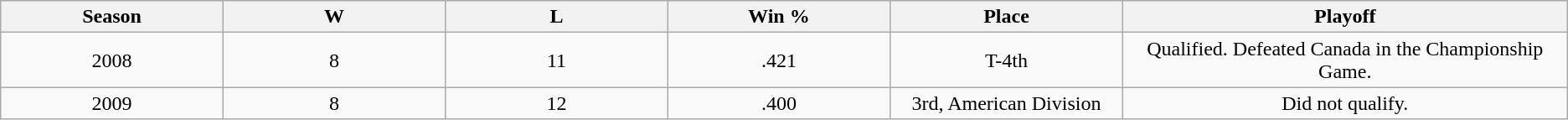<table class="wikitable">
<tr>
<th bgcolor="#DDDDFF" width="5%">Season</th>
<th bgcolor="#DDDDFF" width="5%">W</th>
<th bgcolor="#DDDDFF" width="5%">L</th>
<th bgcolor="#DDDDFF" width="5%">Win %</th>
<th bgcolor="#DDDDFF" width="5%">Place</th>
<th bgcolor="#DDDDFF" width="10%">Playoff</th>
</tr>
<tr align=center>
<td>2008</td>
<td>8</td>
<td>11</td>
<td>.421</td>
<td>T-4th</td>
<td>Qualified. Defeated Canada in the Championship Game.</td>
</tr>
<tr align=center>
<td>2009</td>
<td>8</td>
<td>12</td>
<td>.400</td>
<td>3rd, American Division</td>
<td>Did not qualify.</td>
</tr>
</table>
